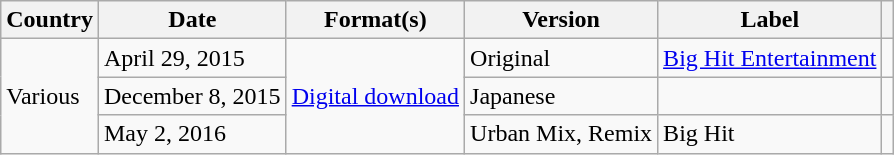<table class="wikitable plainrowheaders">
<tr>
<th>Country</th>
<th>Date</th>
<th>Format(s)</th>
<th>Version</th>
<th>Label</th>
<th></th>
</tr>
<tr>
<td rowspan="3">Various</td>
<td>April 29, 2015</td>
<td rowspan="3"><a href='#'>Digital download</a></td>
<td>Original</td>
<td rowspan="row"><a href='#'>Big Hit Entertainment</a></td>
<td style="text-align: center;"></td>
</tr>
<tr>
<td rowspan="row">December 8, 2015</td>
<td rowspan="row">Japanese</td>
<td rowspan="row"></td>
<td style="text-align: center;"></td>
</tr>
<tr>
<td>May 2, 2016</td>
<td>Urban Mix, Remix</td>
<td rowspan="row">Big Hit</td>
<td style="text-align: center;"></td>
</tr>
</table>
